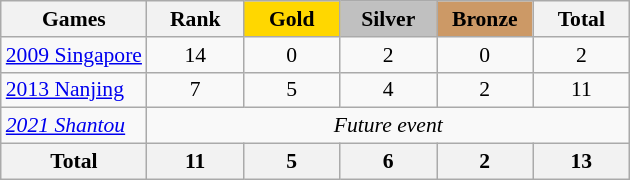<table class="wikitable" style="text-align:center; font-size:90%;">
<tr>
<th>Games</th>
<th style="width:4em;">Rank</th>
<th style="background:gold; width:4em;"><strong>Gold</strong></th>
<th style="background:silver; width:4em;"><strong>Silver</strong></th>
<th style="background:#cc9966; width:4em;"><strong>Bronze</strong></th>
<th style="width:4em;">Total</th>
</tr>
<tr>
<td align=left> <a href='#'>2009 Singapore</a></td>
<td>14</td>
<td>0</td>
<td>2</td>
<td>0</td>
<td>2</td>
</tr>
<tr>
<td align=left> <a href='#'>2013 Nanjing</a></td>
<td>7</td>
<td>5</td>
<td>4</td>
<td>2</td>
<td>11</td>
</tr>
<tr>
<td align=left> <em><a href='#'>2021 Shantou</a></em></td>
<td colspan=5><em>Future event</em></td>
</tr>
<tr>
<th>Total</th>
<th>11</th>
<th>5</th>
<th>6</th>
<th>2</th>
<th>13</th>
</tr>
</table>
